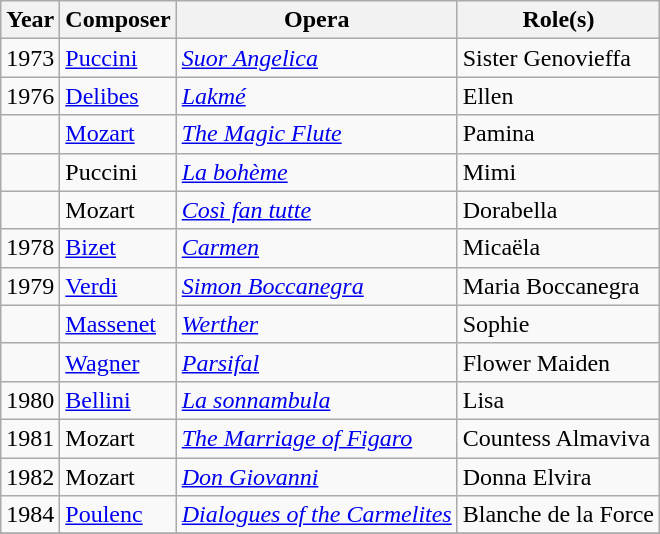<table class="wikitable">
<tr>
<th>Year</th>
<th>Composer</th>
<th>Opera</th>
<th>Role(s)</th>
</tr>
<tr>
<td>1973</td>
<td><a href='#'>Puccini</a></td>
<td><em><a href='#'>Suor Angelica</a></em></td>
<td>Sister Genovieffa</td>
</tr>
<tr>
<td>1976</td>
<td><a href='#'>Delibes</a></td>
<td><em><a href='#'>Lakmé</a></em></td>
<td>Ellen</td>
</tr>
<tr>
<td></td>
<td><a href='#'>Mozart</a></td>
<td><em><a href='#'>The Magic Flute</a></em></td>
<td>Pamina</td>
</tr>
<tr>
<td></td>
<td>Puccini</td>
<td><em><a href='#'>La bohème</a></em></td>
<td>Mimi</td>
</tr>
<tr>
<td></td>
<td>Mozart</td>
<td><em><a href='#'>Così fan tutte</a></em></td>
<td>Dorabella</td>
</tr>
<tr>
<td>1978</td>
<td><a href='#'>Bizet</a></td>
<td><em><a href='#'>Carmen</a></em></td>
<td>Micaëla</td>
</tr>
<tr>
<td>1979</td>
<td><a href='#'>Verdi</a></td>
<td><em><a href='#'>Simon Boccanegra</a></em></td>
<td>Maria Boccanegra</td>
</tr>
<tr>
<td></td>
<td><a href='#'>Massenet</a></td>
<td><em><a href='#'>Werther</a></em></td>
<td>Sophie</td>
</tr>
<tr>
<td></td>
<td><a href='#'>Wagner</a></td>
<td><em><a href='#'>Parsifal</a></em></td>
<td>Flower Maiden</td>
</tr>
<tr>
<td>1980</td>
<td><a href='#'>Bellini</a></td>
<td><em><a href='#'>La sonnambula</a></em></td>
<td>Lisa</td>
</tr>
<tr>
<td>1981</td>
<td>Mozart</td>
<td><em><a href='#'>The Marriage of Figaro</a></em></td>
<td>Countess Almaviva</td>
</tr>
<tr>
<td>1982</td>
<td>Mozart</td>
<td><em><a href='#'>Don Giovanni</a></em></td>
<td>Donna Elvira</td>
</tr>
<tr>
<td>1984</td>
<td><a href='#'>Poulenc</a></td>
<td><em><a href='#'>Dialogues of the Carmelites</a></em></td>
<td>Blanche de la Force</td>
</tr>
<tr>
</tr>
</table>
